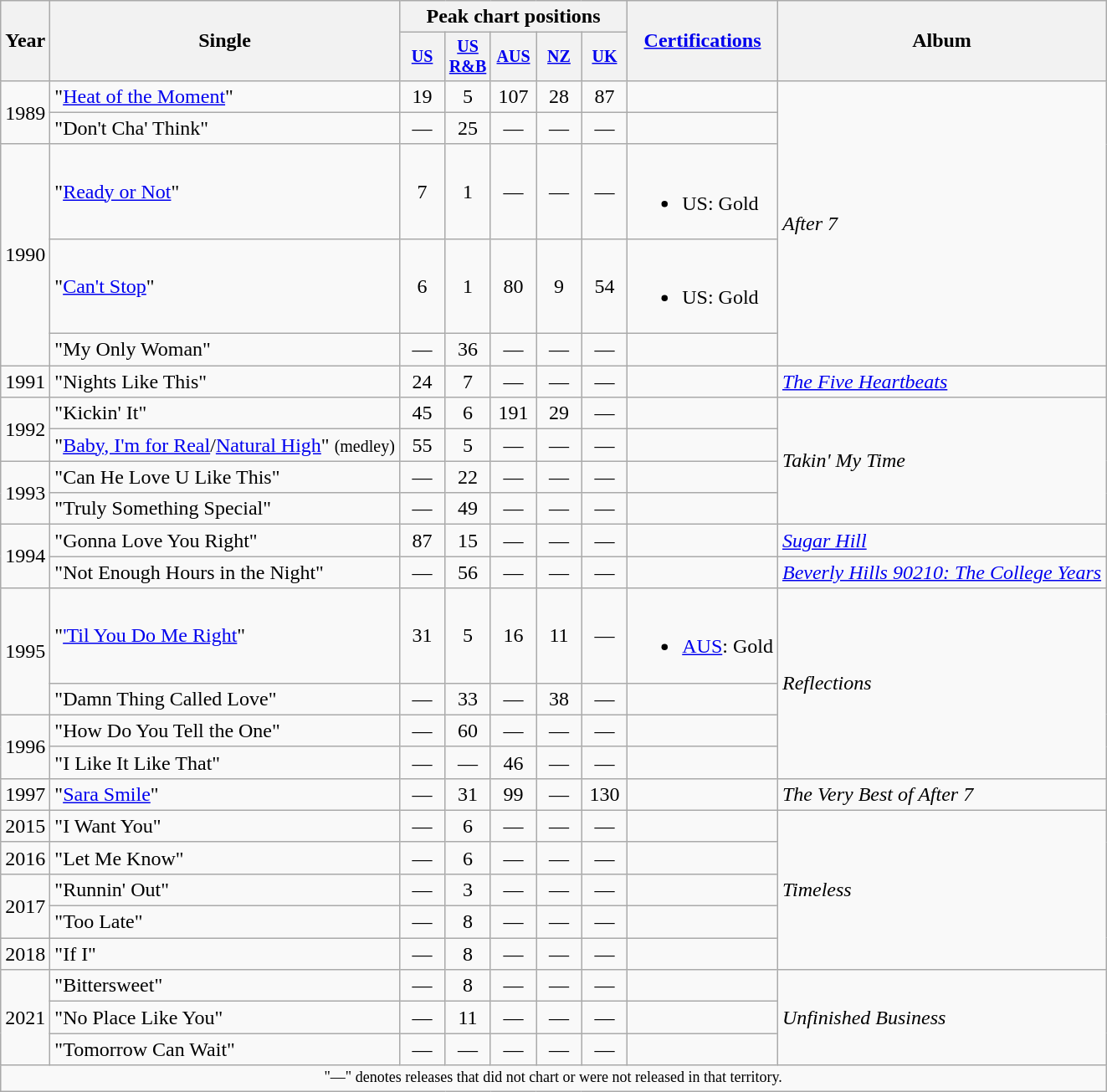<table class="wikitable" style="text-align:center;">
<tr>
<th rowspan="2">Year</th>
<th rowspan="2">Single</th>
<th colspan="5">Peak chart positions</th>
<th rowspan="2"><a href='#'>Certifications</a></th>
<th rowspan="2">Album</th>
</tr>
<tr style="font-size:smaller;">
<th style="width:30px;"><a href='#'>US</a><br></th>
<th style="width:30px;"><a href='#'>US<br>R&B</a><br></th>
<th style="width:30px;"><a href='#'>AUS</a><br></th>
<th style="width:30px;"><a href='#'>NZ</a><br></th>
<th style="width:30px;"><a href='#'>UK</a><br></th>
</tr>
<tr>
<td rowspan="2">1989</td>
<td style="text-align:left;">"<a href='#'>Heat of the Moment</a>"</td>
<td>19</td>
<td>5</td>
<td>107</td>
<td>28</td>
<td>87</td>
<td style="text-align:left;"></td>
<td rowspan="5" style="text-align:left;"><em>After 7</em></td>
</tr>
<tr>
<td style="text-align:left;">"Don't Cha' Think"</td>
<td>—</td>
<td>25</td>
<td>—</td>
<td>—</td>
<td>—</td>
<td style="text-align:left;"></td>
</tr>
<tr>
<td rowspan="3">1990</td>
<td style="text-align:left;">"<a href='#'>Ready or Not</a>" </td>
<td>7</td>
<td>1</td>
<td>—</td>
<td>—</td>
<td>—</td>
<td style="text-align:left;"><br><ul><li>US: Gold</li></ul></td>
</tr>
<tr>
<td style="text-align:left;">"<a href='#'>Can't Stop</a>" </td>
<td>6</td>
<td>1</td>
<td>80</td>
<td>9</td>
<td>54</td>
<td style="text-align:left;"><br><ul><li>US: Gold</li></ul></td>
</tr>
<tr>
<td style="text-align:left;">"My Only Woman"</td>
<td>—</td>
<td>36</td>
<td>—</td>
<td>—</td>
<td>—</td>
<td style="text-align:left;"></td>
</tr>
<tr>
<td>1991</td>
<td style="text-align:left;">"Nights Like This" </td>
<td>24</td>
<td>7</td>
<td>—</td>
<td>—</td>
<td>—</td>
<td style="text-align:left;"></td>
<td style="text-align:left;"><em><a href='#'>The Five Heartbeats</a></em></td>
</tr>
<tr>
<td rowspan="2">1992</td>
<td style="text-align:left;">"Kickin' It"</td>
<td>45</td>
<td>6</td>
<td>191</td>
<td>29</td>
<td>—</td>
<td style="text-align:left;"></td>
<td rowspan="4" style="text-align:left;"><em>Takin' My Time</em></td>
</tr>
<tr>
<td style="text-align:left;">"<a href='#'>Baby, I'm for Real</a>/<a href='#'>Natural High</a>" <small>(medley)</small></td>
<td>55</td>
<td>5</td>
<td>—</td>
<td>—</td>
<td>—</td>
<td style="text-align:left;"></td>
</tr>
<tr>
<td rowspan="2">1993</td>
<td style="text-align:left;">"Can He Love U Like This"</td>
<td>—</td>
<td>22</td>
<td>—</td>
<td>—</td>
<td>—</td>
<td style="text-align:left;"></td>
</tr>
<tr>
<td style="text-align:left;">"Truly Something Special"</td>
<td>—</td>
<td>49</td>
<td>—</td>
<td>—</td>
<td>—</td>
<td style="text-align:left;"></td>
</tr>
<tr>
<td rowspan="2">1994</td>
<td style="text-align:left;">"Gonna Love You Right"</td>
<td>87</td>
<td>15</td>
<td>—</td>
<td>—</td>
<td>—</td>
<td style="text-align:left;"></td>
<td style="text-align:left;"><em><a href='#'>Sugar Hill</a></em></td>
</tr>
<tr>
<td style="text-align:left;">"Not Enough Hours in the Night"</td>
<td>—</td>
<td>56</td>
<td>—</td>
<td>—</td>
<td>—</td>
<td style="text-align:left;"></td>
<td style="text-align:left;"><em><a href='#'>Beverly Hills 90210: The College Years</a></em></td>
</tr>
<tr>
<td rowspan="2">1995</td>
<td style="text-align:left;">"<a href='#'>'Til You Do Me Right</a>"</td>
<td>31</td>
<td>5</td>
<td>16</td>
<td>11</td>
<td>—</td>
<td style="text-align:left;"><br><ul><li><a href='#'>AUS</a>: Gold</li></ul></td>
<td rowspan="4" style="text-align:left;"><em>Reflections</em></td>
</tr>
<tr>
<td style="text-align:left;">"Damn Thing Called Love"</td>
<td>—</td>
<td>33</td>
<td>—</td>
<td>38</td>
<td>—</td>
<td style="text-align:left;"></td>
</tr>
<tr>
<td rowspan="2">1996</td>
<td style="text-align:left;">"How Do You Tell the One"</td>
<td>—</td>
<td>60</td>
<td>—</td>
<td>—</td>
<td>—</td>
<td style="text-align:left;"></td>
</tr>
<tr>
<td style="text-align:left;">"I Like It Like That"</td>
<td>—</td>
<td>—</td>
<td>46</td>
<td>—</td>
<td>—</td>
<td style="text-align:left;"></td>
</tr>
<tr>
<td>1997</td>
<td style="text-align:left;">"<a href='#'>Sara Smile</a>" </td>
<td>—</td>
<td>31</td>
<td>99</td>
<td>—</td>
<td>130</td>
<td style="text-align:left;"></td>
<td style="text-align:left;"><em>The Very Best of After 7</em></td>
</tr>
<tr>
<td>2015</td>
<td align="left">"I Want You" </td>
<td>—</td>
<td>6</td>
<td>—</td>
<td>—</td>
<td>—</td>
<td></td>
<td rowspan="5" style="text-align:left;"><em>Timeless</em></td>
</tr>
<tr>
<td>2016</td>
<td align="left">"Let Me Know" </td>
<td>—</td>
<td>6</td>
<td>—</td>
<td>—</td>
<td>—</td>
<td></td>
</tr>
<tr>
<td rowspan="2">2017</td>
<td align="left">"Runnin' Out" </td>
<td>—</td>
<td>3</td>
<td>—</td>
<td>—</td>
<td>—</td>
<td></td>
</tr>
<tr>
<td style="text-align:left;">"Too Late" </td>
<td>—</td>
<td>8</td>
<td>—</td>
<td>—</td>
<td>—</td>
<td style="text-align:left;"></td>
</tr>
<tr>
<td>2018</td>
<td style="text-align:left;">"If I"</td>
<td>—</td>
<td>8</td>
<td>—</td>
<td>—</td>
<td>—</td>
<td style="text-align:left;"></td>
</tr>
<tr>
<td rowspan=3>2021</td>
<td style="text-align:left;">"Bittersweet"</td>
<td>—</td>
<td>8</td>
<td>—</td>
<td>—</td>
<td>—</td>
<td></td>
<td rowspan=3 style="text-align:left;"><em>Unfinished Business</em></td>
</tr>
<tr>
<td style="text-align:left;">"No Place Like You"</td>
<td>—</td>
<td>11</td>
<td>—</td>
<td>—</td>
<td>—</td>
<td></td>
</tr>
<tr>
<td style="text-align:left;">"Tomorrow Can Wait"</td>
<td>—</td>
<td>—</td>
<td>—</td>
<td>—</td>
<td>—</td>
<td></td>
</tr>
<tr>
<td colspan="16" style="text-align:center; font-size:9pt;">"—" denotes releases that did not chart or were not released in that territory.</td>
</tr>
</table>
